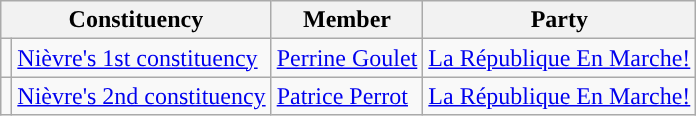<table class="wikitable">
<tr>
<th colspan="2">Constituency</th>
<th>Member</th>
<th>Party</th>
</tr>
<tr>
<td style="background-color: "></td>
<td><a href='#'>Nièvre's 1st constituency</a></td>
<td><a href='#'>Perrine Goulet</a></td>
<td><a href='#'>La République En Marche!</a></td>
</tr>
<tr>
<td style="background-color: "></td>
<td><a href='#'>Nièvre's 2nd constituency</a></td>
<td><a href='#'>Patrice Perrot</a></td>
<td><a href='#'>La République En Marche!</a></td>
</tr>
</table>
